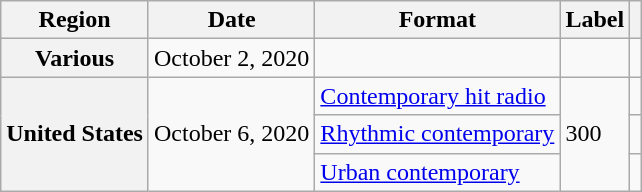<table class="wikitable plainrowheaders">
<tr>
<th scope="col">Region</th>
<th scope="col">Date</th>
<th scope="col">Format</th>
<th scope="col">Label</th>
<th scope="col"></th>
</tr>
<tr>
<th scope="row">Various</th>
<td>October 2, 2020</td>
<td></td>
<td></td>
<td></td>
</tr>
<tr>
<th scope="row" rowspan="3">United States</th>
<td rowspan="3">October 6, 2020</td>
<td><a href='#'>Contemporary hit radio</a></td>
<td rowspan="3">300</td>
<td></td>
</tr>
<tr>
<td><a href='#'>Rhythmic contemporary</a></td>
<td></td>
</tr>
<tr>
<td><a href='#'>Urban contemporary</a></td>
<td></td>
</tr>
</table>
